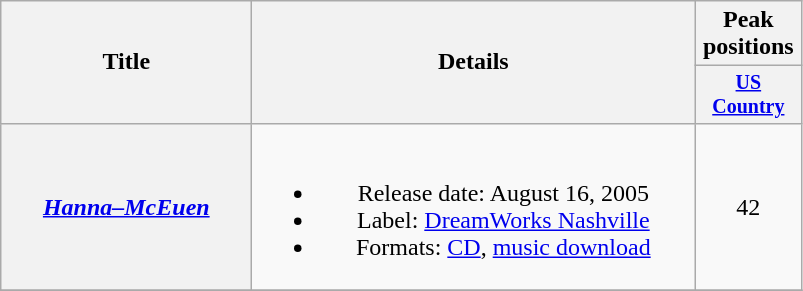<table class="wikitable plainrowheaders" style="text-align:center;">
<tr>
<th rowspan="2" style="width:10em;">Title</th>
<th rowspan="2" style="width:18em;">Details</th>
<th colspan="1">Peak positions</th>
</tr>
<tr style="font-size:smaller;">
<th width="65"><a href='#'>US Country</a></th>
</tr>
<tr>
<th scope="row"><em><a href='#'>Hanna–McEuen</a></em></th>
<td><br><ul><li>Release date: August 16, 2005</li><li>Label: <a href='#'>DreamWorks Nashville</a></li><li>Formats: <a href='#'>CD</a>, <a href='#'>music download</a></li></ul></td>
<td>42</td>
</tr>
<tr>
</tr>
</table>
